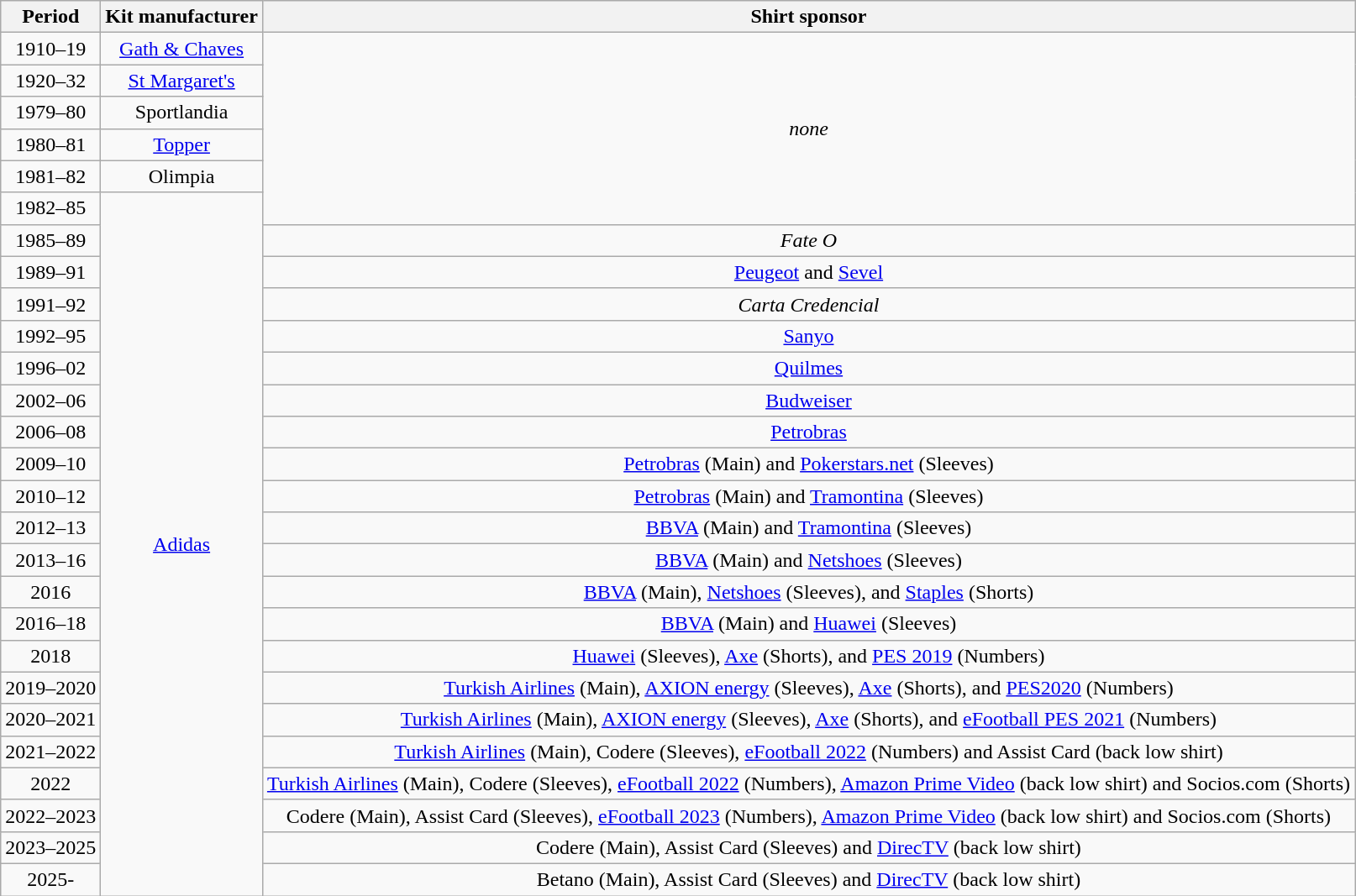<table class="wikitable" style="text-align: center">
<tr>
<th>Period</th>
<th>Kit manufacturer</th>
<th>Shirt sponsor</th>
</tr>
<tr>
<td>1910–19</td>
<td><a href='#'>Gath & Chaves</a></td>
<td rowspan=6><em>none</em></td>
</tr>
<tr>
<td>1920–32</td>
<td><a href='#'>St Margaret's</a></td>
</tr>
<tr>
<td>1979–80</td>
<td>Sportlandia</td>
</tr>
<tr>
<td>1980–81</td>
<td><a href='#'>Topper</a></td>
</tr>
<tr>
<td>1981–82</td>
<td>Olimpia</td>
</tr>
<tr>
<td>1982–85</td>
<td rowspan=22><a href='#'>Adidas</a></td>
</tr>
<tr>
<td>1985–89</td>
<td><em>Fate O</em></td>
</tr>
<tr>
<td>1989–91</td>
<td><a href='#'>Peugeot</a> and <a href='#'>Sevel</a></td>
</tr>
<tr>
<td>1991–92</td>
<td><em>Carta Credencial</em></td>
</tr>
<tr>
<td>1992–95</td>
<td><a href='#'>Sanyo</a></td>
</tr>
<tr>
<td>1996–02</td>
<td><a href='#'>Quilmes</a></td>
</tr>
<tr>
<td>2002–06</td>
<td><a href='#'>Budweiser</a></td>
</tr>
<tr>
<td>2006–08</td>
<td><a href='#'>Petrobras</a></td>
</tr>
<tr>
<td>2009–10</td>
<td><a href='#'>Petrobras</a> (Main) and <a href='#'>Pokerstars.net</a> (Sleeves)</td>
</tr>
<tr>
<td>2010–12</td>
<td><a href='#'>Petrobras</a> (Main) and <a href='#'>Tramontina</a> (Sleeves)</td>
</tr>
<tr>
<td>2012–13</td>
<td><a href='#'>BBVA</a> (Main) and <a href='#'>Tramontina</a> (Sleeves)</td>
</tr>
<tr>
<td>2013–16</td>
<td><a href='#'>BBVA</a> (Main) and <a href='#'>Netshoes</a> (Sleeves)</td>
</tr>
<tr>
<td>2016</td>
<td><a href='#'>BBVA</a> (Main), <a href='#'>Netshoes</a> (Sleeves), and <a href='#'>Staples</a> (Shorts)</td>
</tr>
<tr>
<td>2016–18</td>
<td><a href='#'>BBVA</a> (Main) and <a href='#'>Huawei</a> (Sleeves)</td>
</tr>
<tr>
<td>2018</td>
<td><a href='#'>Huawei</a> (Sleeves), <a href='#'>Axe</a> (Shorts), and <a href='#'>PES 2019</a> (Numbers)</td>
</tr>
<tr>
<td>2019–2020</td>
<td><a href='#'>Turkish Airlines</a> (Main), <a href='#'>AXION energy</a> (Sleeves), <a href='#'>Axe</a> (Shorts), and <a href='#'>PES2020</a> (Numbers)</td>
</tr>
<tr>
<td>2020–2021</td>
<td><a href='#'>Turkish Airlines</a> (Main), <a href='#'>AXION energy</a> (Sleeves), <a href='#'>Axe</a> (Shorts), and <a href='#'>eFootball PES 2021</a> (Numbers)</td>
</tr>
<tr>
<td>2021–2022</td>
<td><a href='#'>Turkish Airlines</a> (Main), Codere (Sleeves), <a href='#'>eFootball 2022</a> (Numbers) and Assist Card (back low shirt)</td>
</tr>
<tr>
<td>2022</td>
<td><a href='#'>Turkish Airlines</a> (Main), Codere (Sleeves), <a href='#'>eFootball 2022</a> (Numbers), <a href='#'>Amazon Prime Video</a> (back low shirt) and Socios.com (Shorts)</td>
</tr>
<tr>
<td>2022–2023</td>
<td>Codere (Main), Assist Card  (Sleeves), <a href='#'>eFootball 2023</a> (Numbers), <a href='#'>Amazon Prime Video</a> (back low shirt) and Socios.com (Shorts)</td>
</tr>
<tr>
<td>2023–2025</td>
<td>Codere (Main), Assist Card  (Sleeves) and <a href='#'>DirecTV</a> (back low shirt)</td>
</tr>
<tr>
<td>2025-</td>
<td>Betano (Main), Assist Card  (Sleeves) and <a href='#'>DirecTV</a> (back low shirt)</td>
</tr>
</table>
